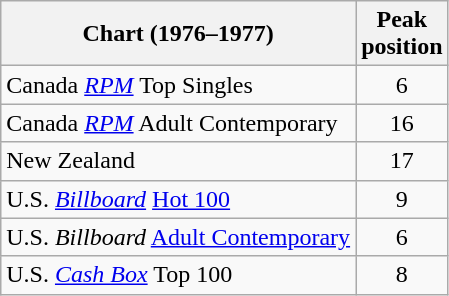<table class="wikitable sortable">
<tr>
<th>Chart (1976–1977)</th>
<th>Peak<br>position</th>
</tr>
<tr>
<td>Canada <a href='#'><em>RPM</em></a> Top Singles</td>
<td style="text-align:center;">6</td>
</tr>
<tr>
<td>Canada <a href='#'><em>RPM</em></a> Adult Contemporary </td>
<td style="text-align:center;">16</td>
</tr>
<tr>
<td>New Zealand</td>
<td style="text-align:center;">17</td>
</tr>
<tr>
<td>U.S. <em><a href='#'>Billboard</a></em> <a href='#'>Hot 100</a></td>
<td style="text-align:center;">9</td>
</tr>
<tr>
<td>U.S. <em>Billboard</em> <a href='#'>Adult Contemporary</a></td>
<td style="text-align:center;">6</td>
</tr>
<tr>
<td>U.S. <a href='#'><em>Cash Box</em></a> Top 100</td>
<td align="center">8</td>
</tr>
</table>
